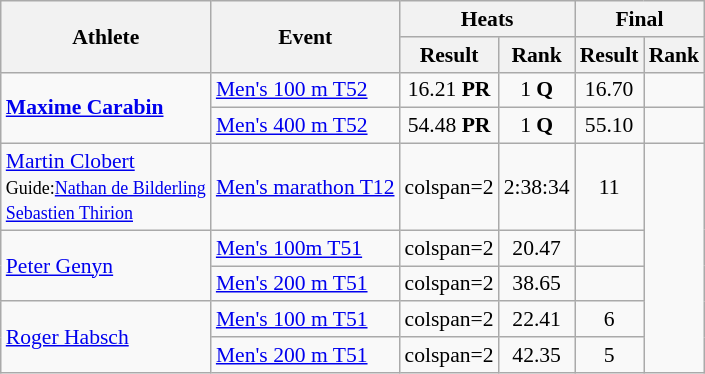<table class=wikitable style="font-size:90%">
<tr>
<th rowspan="2">Athlete</th>
<th rowspan="2">Event</th>
<th colspan="2">Heats</th>
<th colspan="2">Final</th>
</tr>
<tr>
<th>Result</th>
<th>Rank</th>
<th>Result</th>
<th>Rank</th>
</tr>
<tr align=center>
<td align=left rowspan=2><strong><a href='#'>Maxime Carabin</a></strong></td>
<td align=left><a href='#'>Men's 100 m T52</a></td>
<td>16.21 <strong>PR</strong></td>
<td>1 <strong>Q</strong></td>
<td>16.70</td>
<td></td>
</tr>
<tr align=center>
<td align=left><a href='#'>Men's 400 m T52</a></td>
<td>54.48 <strong>PR</strong></td>
<td>1 <strong>Q</strong></td>
<td>55.10</td>
<td></td>
</tr>
<tr align=center>
<td align=left><a href='#'>Martin Clobert</a><br><small>Guide:<a href='#'>Nathan de Bilderling</a> <br><a href='#'>Sebastien Thirion</a></small></td>
<td align=left><a href='#'>Men's marathon T12</a></td>
<td>colspan=2 </td>
<td>2:38:34</td>
<td>11</td>
</tr>
<tr align=center>
<td align=left rowspan=2><a href='#'>Peter Genyn</a></td>
<td align=left><a href='#'>Men's 100m T51</a></td>
<td>colspan=2 </td>
<td>20.47</td>
<td></td>
</tr>
<tr align=center>
<td align=left><a href='#'>Men's 200 m T51</a></td>
<td>colspan=2 </td>
<td>38.65</td>
<td></td>
</tr>
<tr align=center>
<td align=left rowspan=2><a href='#'>Roger Habsch</a></td>
<td align=left><a href='#'>Men's 100 m T51</a></td>
<td>colspan=2 </td>
<td>22.41</td>
<td>6</td>
</tr>
<tr align=center>
<td align=left><a href='#'>Men's 200 m T51</a></td>
<td>colspan=2 </td>
<td>42.35</td>
<td>5</td>
</tr>
</table>
